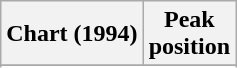<table class="wikitable sortable plainrowheaders" style="text-align:center">
<tr>
<th scope="col">Chart (1994)</th>
<th scope="col">Peak<br>position</th>
</tr>
<tr>
</tr>
<tr>
</tr>
</table>
